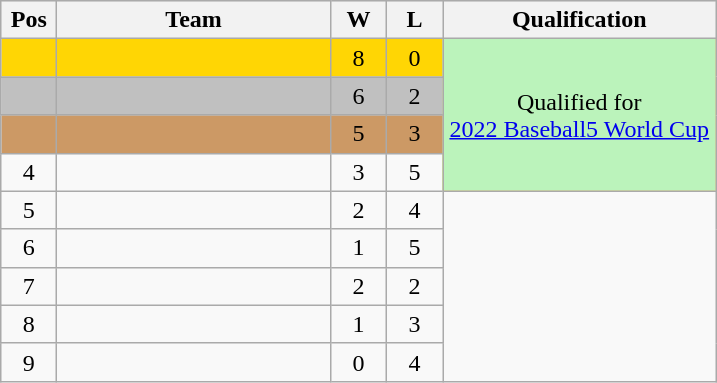<table class="wikitable gauche" style="text-align:center">
<tr bgcolor="e5e5e5">
<th width="30">Pos</th>
<th width="175">Team</th>
<th width="30">W</th>
<th width="30">L</th>
<th width="175">Qualification</th>
</tr>
<tr bgcolor=#FFD604>
<td></td>
<td align=left></td>
<td>8</td>
<td>0</td>
<td bgcolor=#BBF3BB rowspan=4>Qualified for <br><a href='#'>2022 Baseball5 World Cup</a></td>
</tr>
<tr bgcolor=#C0C0C0>
<td></td>
<td align=left></td>
<td>6</td>
<td>2</td>
</tr>
<tr bgcolor=#CC9965>
<td></td>
<td align=left></td>
<td>5</td>
<td>3</td>
</tr>
<tr>
<td>4</td>
<td align=left></td>
<td>3</td>
<td>5</td>
</tr>
<tr>
<td>5</td>
<td align=left></td>
<td>2</td>
<td>4</td>
</tr>
<tr>
<td>6</td>
<td align=left></td>
<td>1</td>
<td>5</td>
</tr>
<tr>
<td>7</td>
<td align=left></td>
<td>2</td>
<td>2</td>
</tr>
<tr>
<td>8</td>
<td align=left></td>
<td>1</td>
<td>3</td>
</tr>
<tr>
<td>9</td>
<td align=left></td>
<td>0</td>
<td>4</td>
</tr>
</table>
